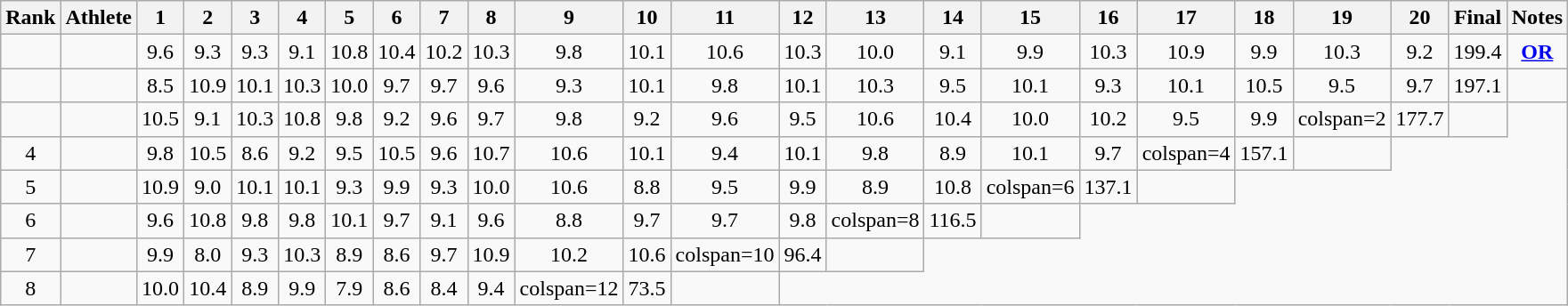<table class="wikitable sortable">
<tr>
<th>Rank</th>
<th>Athlete</th>
<th class="unsortable">1</th>
<th class="unsortable">2</th>
<th class="unsortable">3</th>
<th class="unsortable">4</th>
<th class="unsortable">5</th>
<th class="unsortable">6</th>
<th class="unsortable">7</th>
<th class="unsortable">8</th>
<th class="unsortable">9</th>
<th class="unsortable">10</th>
<th class="unsortable">11</th>
<th class="unsortable">12</th>
<th class="unsortable">13</th>
<th class="unsortable">14</th>
<th class="unsortable">15</th>
<th class="unsortable">16</th>
<th class="unsortable">17</th>
<th class="unsortable">18</th>
<th class="unsortable">19</th>
<th class="unsortable">20</th>
<th>Final</th>
<th class="unsortable">Notes</th>
</tr>
<tr>
<td align="center"></td>
<td></td>
<td align="center">9.6</td>
<td align="center">9.3</td>
<td align="center">9.3</td>
<td align="center">9.1</td>
<td align="center">10.8</td>
<td align="center">10.4</td>
<td align="center">10.2</td>
<td align="center">10.3</td>
<td align="center">9.8</td>
<td align="center">10.1</td>
<td align="center">10.6</td>
<td align="center">10.3</td>
<td align="center">10.0</td>
<td align="center">9.1</td>
<td align="center">9.9</td>
<td align="center">10.3</td>
<td align="center">10.9</td>
<td align="center">9.9</td>
<td align="center">10.3</td>
<td align="center">9.2</td>
<td align="center">199.4</td>
<td align="center"><strong><a href='#'>OR</a></strong></td>
</tr>
<tr>
<td align="center"></td>
<td></td>
<td align="center">8.5</td>
<td align="center">10.9</td>
<td align="center">10.1</td>
<td align="center">10.3</td>
<td align="center">10.0</td>
<td align="center">9.7</td>
<td align="center">9.7</td>
<td align="center">9.6</td>
<td align="center">9.3</td>
<td align="center">10.1</td>
<td align="center">9.8</td>
<td align="center">10.1</td>
<td align="center">10.3</td>
<td align="center">9.5</td>
<td align="center">10.1</td>
<td align="center">9.3</td>
<td align="center">10.1</td>
<td align="center">10.5</td>
<td align="center">9.5</td>
<td align="center">9.7</td>
<td align="center">197.1</td>
<td align="center"></td>
</tr>
<tr>
<td align="center"></td>
<td></td>
<td align="center">10.5</td>
<td align="center">9.1</td>
<td align="center">10.3</td>
<td align="center">10.8</td>
<td align="center">9.8</td>
<td align="center">9.2</td>
<td align="center">9.6</td>
<td align="center">9.7</td>
<td align="center">9.8</td>
<td align="center">9.2</td>
<td align="center">9.6</td>
<td align="center">9.5</td>
<td align="center">10.6</td>
<td align="center">10.4</td>
<td align="center">10.0</td>
<td align="center">10.2</td>
<td align="center">9.5</td>
<td align="center">9.9</td>
<td>colspan=2 </td>
<td align="center">177.7</td>
<td align="center"></td>
</tr>
<tr>
<td align="center">4</td>
<td></td>
<td align="center">9.8</td>
<td align="center">10.5</td>
<td align="center">8.6</td>
<td align="center">9.2</td>
<td align="center">9.5</td>
<td align="center">10.5</td>
<td align="center">9.6</td>
<td align="center">10.7</td>
<td align="center">10.6</td>
<td align="center">10.1</td>
<td align="center">9.4</td>
<td align="center">10.1</td>
<td align="center">9.8</td>
<td align="center">8.9</td>
<td align="center">10.1</td>
<td align="center">9.7</td>
<td>colspan=4 </td>
<td align="center">157.1</td>
<td align="center"></td>
</tr>
<tr>
<td align="center">5</td>
<td></td>
<td align="center">10.9</td>
<td align="center">9.0</td>
<td align="center">10.1</td>
<td align="center">10.1</td>
<td align="center">9.3</td>
<td align="center">9.9</td>
<td align="center">9.3</td>
<td align="center">10.0</td>
<td align="center">10.6</td>
<td align="center">8.8</td>
<td align="center">9.5</td>
<td align="center">9.9</td>
<td align="center">8.9</td>
<td align="center">10.8</td>
<td>colspan=6 </td>
<td align="center">137.1</td>
<td align="center"></td>
</tr>
<tr>
<td align="center">6</td>
<td></td>
<td align="center">9.6</td>
<td align="center">10.8</td>
<td align="center">9.8</td>
<td align="center">9.8</td>
<td align="center">10.1</td>
<td align="center">9.7</td>
<td align="center">9.1</td>
<td align="center">9.6</td>
<td align="center">8.8</td>
<td align="center">9.7</td>
<td align="center">9.7</td>
<td align="center">9.8</td>
<td>colspan=8 </td>
<td align="center">116.5</td>
<td align="center"></td>
</tr>
<tr>
<td align="center">7</td>
<td></td>
<td align="center">9.9</td>
<td align="center">8.0</td>
<td align="center">9.3</td>
<td align="center">10.3</td>
<td align="center">8.9</td>
<td align="center">8.6</td>
<td align="center">9.7</td>
<td align="center">10.9</td>
<td align="center">10.2</td>
<td align="center">10.6</td>
<td>colspan=10 </td>
<td align="center">96.4</td>
<td align="center"></td>
</tr>
<tr>
<td align="center">8</td>
<td></td>
<td align="center">10.0</td>
<td align="center">10.4</td>
<td align="center">8.9</td>
<td align="center">9.9</td>
<td align="center">7.9</td>
<td align="center">8.6</td>
<td align="center">8.4</td>
<td align="center">9.4</td>
<td>colspan=12 </td>
<td align="center">73.5</td>
<td align="center"></td>
</tr>
</table>
